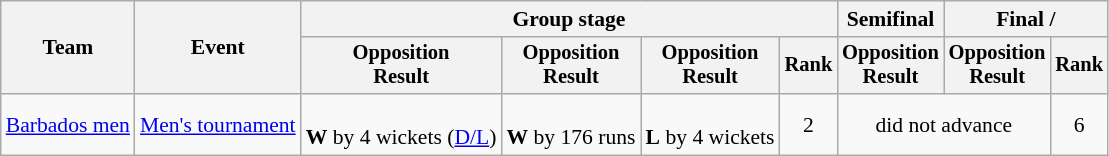<table class=wikitable style=font-size:90%>
<tr>
<th rowspan=2>Team</th>
<th rowspan=2>Event</th>
<th colspan=4>Group stage</th>
<th>Semifinal</th>
<th colspan=2>Final / </th>
</tr>
<tr style=font-size:95%>
<th>Opposition<br>Result</th>
<th>Opposition<br>Result</th>
<th>Opposition<br>Result</th>
<th>Rank</th>
<th>Opposition<br>Result</th>
<th>Opposition<br>Result</th>
<th>Rank</th>
</tr>
<tr align=center>
<td align=left><a href='#'>Barbados men</a></td>
<td align=left><a href='#'>Men's tournament</a></td>
<td><br> <strong>W</strong> by 4 wickets (<a href='#'>D/L</a>)</td>
<td><br> <strong>W</strong> by 176 runs</td>
<td><br> <strong>L</strong> by 4 wickets</td>
<td>2</td>
<td colspan=2>did not advance</td>
<td>6</td>
</tr>
</table>
